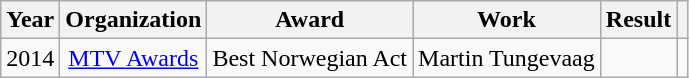<table class="wikitable plainrowheaders" style="text-align:center;">
<tr>
<th>Year</th>
<th>Organization</th>
<th>Award</th>
<th>Work</th>
<th>Result</th>
<th></th>
</tr>
<tr>
<td>2014</td>
<td><a href='#'>MTV Awards</a></td>
<td>Best Norwegian Act</td>
<td>Martin Tungevaag</td>
<td></td>
<td></td>
</tr>
</table>
